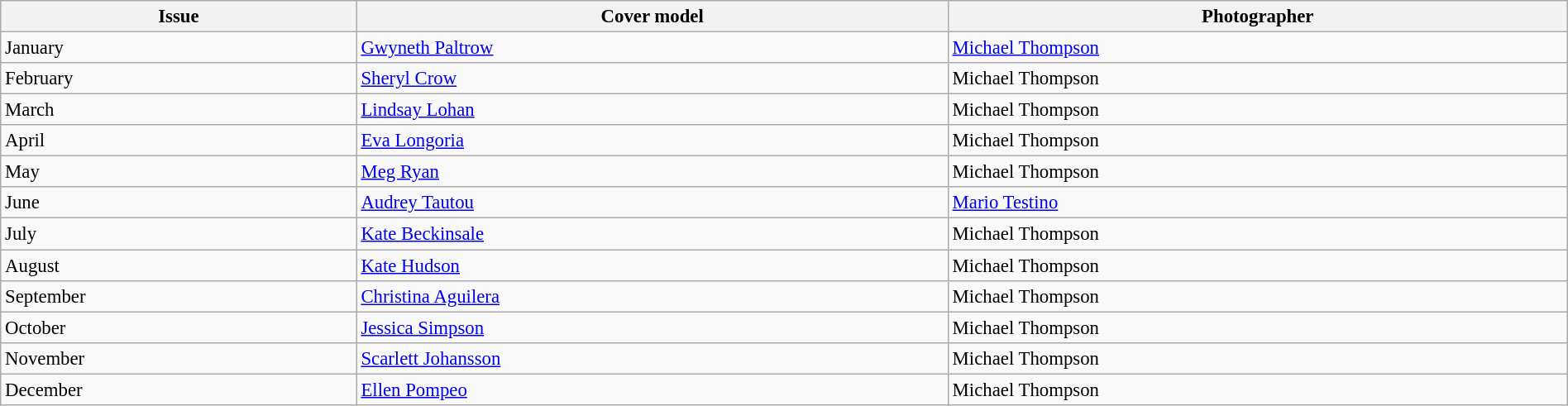<table class="sortable wikitable"  style="font-size:95%; width:100%;">
<tr>
<th style="text-align:center;">Issue</th>
<th style="text-align:center;">Cover model</th>
<th style="text-align:center;">Photographer</th>
</tr>
<tr>
<td>January</td>
<td><a href='#'>Gwyneth Paltrow</a></td>
<td><a href='#'>Michael Thompson</a></td>
</tr>
<tr>
<td>February</td>
<td><a href='#'>Sheryl Crow</a></td>
<td>Michael Thompson</td>
</tr>
<tr>
<td>March</td>
<td><a href='#'>Lindsay Lohan</a></td>
<td>Michael Thompson</td>
</tr>
<tr>
<td>April</td>
<td><a href='#'>Eva Longoria</a></td>
<td>Michael Thompson</td>
</tr>
<tr>
<td>May</td>
<td><a href='#'>Meg Ryan</a></td>
<td>Michael Thompson</td>
</tr>
<tr>
<td>June</td>
<td><a href='#'>Audrey Tautou</a></td>
<td><a href='#'>Mario Testino</a></td>
</tr>
<tr>
<td>July</td>
<td><a href='#'>Kate Beckinsale</a></td>
<td>Michael Thompson</td>
</tr>
<tr>
<td>August</td>
<td><a href='#'>Kate Hudson</a></td>
<td>Michael Thompson</td>
</tr>
<tr>
<td>September</td>
<td><a href='#'>Christina Aguilera</a></td>
<td>Michael Thompson</td>
</tr>
<tr>
<td>October</td>
<td><a href='#'>Jessica Simpson</a></td>
<td>Michael Thompson</td>
</tr>
<tr>
<td>November</td>
<td><a href='#'>Scarlett Johansson</a></td>
<td>Michael Thompson</td>
</tr>
<tr>
<td>December</td>
<td><a href='#'>Ellen Pompeo</a></td>
<td>Michael Thompson</td>
</tr>
</table>
